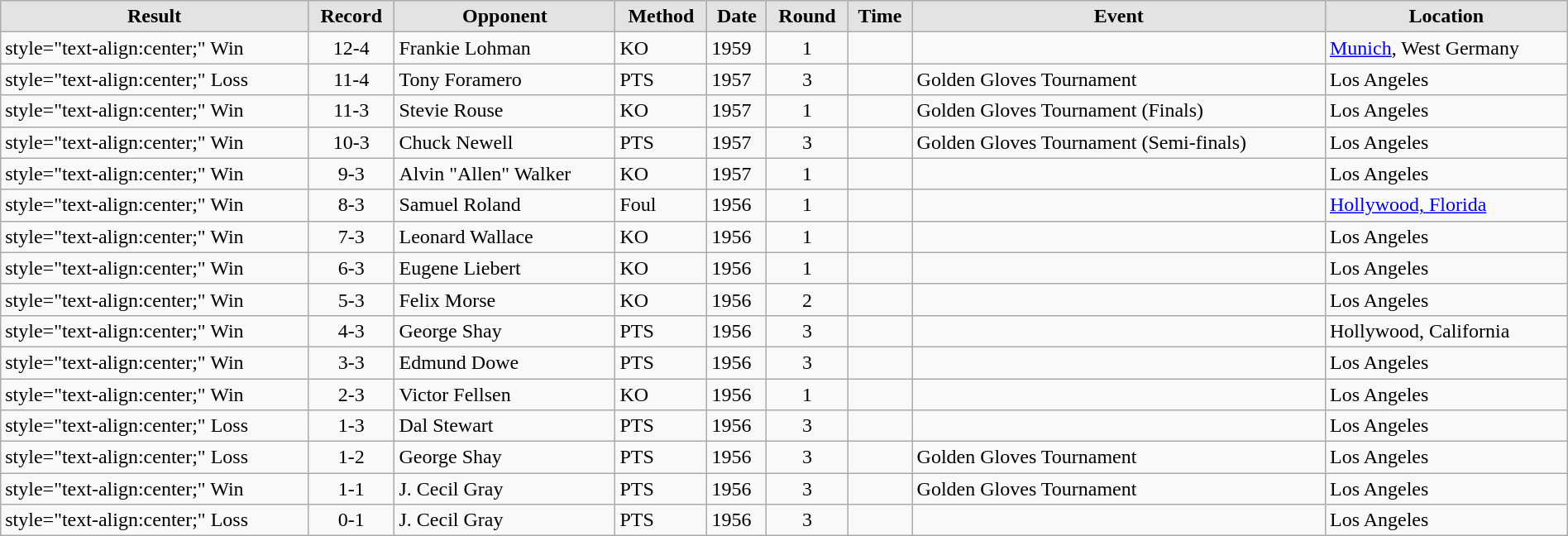<table class="wikitable sortable" style="font-size:100%; text-align:left; width:100%;">
<tr style="margin:0.5em auto; font-size:100%;">
<th style="border-style:none none solid solid; background:#e3e3e3;">Result</th>
<th style="border-style:none none solid solid; background:#e3e3e3;">Record</th>
<th style="border-style:none none solid solid; background:#e3e3e3;">Opponent</th>
<th style="border-style:none none solid solid; background:#e3e3e3;">Method</th>
<th style="border-style:none none solid solid; background:#e3e3e3;">Date</th>
<th style="border-style:none none solid solid; background:#e3e3e3;">Round</th>
<th style="border-style:none none solid solid; background:#e3e3e3;">Time</th>
<th style="border-style:none none solid solid; background:#e3e3e3;">Event</th>
<th style="border-style:none none solid solid; background:#e3e3e3;">Location</th>
</tr>
<tr>
<td>style="text-align:center;" Win</td>
<td style="text-align:center;">12-4</td>
<td align='left'> Frankie Lohman</td>
<td align='left'>KO</td>
<td align='left'>1959</td>
<td style="text-align:center;">1</td>
<td style="text-align:center;"></td>
<td align='left'></td>
<td><a href='#'>Munich</a>, West Germany</td>
</tr>
<tr>
<td>style="text-align:center;" Loss</td>
<td style="text-align:center;">11-4</td>
<td align='left'> Tony Foramero</td>
<td align='left'>PTS</td>
<td align='left'>1957</td>
<td style="text-align:center;">3</td>
<td style="text-align:center;"></td>
<td align='left'>Golden Gloves Tournament</td>
<td>Los Angeles</td>
</tr>
<tr>
<td>style="text-align:center;" Win</td>
<td style="text-align:center;">11-3</td>
<td align='left'> Stevie Rouse</td>
<td align='left'>KO</td>
<td align='left'>1957</td>
<td style="text-align:center;">1</td>
<td style="text-align:center;"></td>
<td align='left'>Golden Gloves Tournament (Finals)</td>
<td>Los Angeles</td>
</tr>
<tr>
<td>style="text-align:center;" Win</td>
<td style="text-align:center;">10-3</td>
<td align='left'> Chuck Newell</td>
<td align='left'>PTS</td>
<td align='left'>1957</td>
<td style="text-align:center;">3</td>
<td style="text-align:center;"></td>
<td align='left'>Golden Gloves Tournament (Semi-finals)</td>
<td>Los Angeles</td>
</tr>
<tr>
<td>style="text-align:center;" Win</td>
<td style="text-align:center;">9-3</td>
<td align='left'> Alvin "Allen" Walker</td>
<td align='left'>KO</td>
<td align='left'>1957</td>
<td style="text-align:center;">1</td>
<td style="text-align:center;"></td>
<td align='left'></td>
<td>Los Angeles</td>
</tr>
<tr>
<td>style="text-align:center;" Win</td>
<td style="text-align:center;">8-3</td>
<td align='left'> Samuel Roland</td>
<td align='left'>Foul</td>
<td align='left'>1956</td>
<td style="text-align:center;">1</td>
<td style="text-align:center;"></td>
<td align='left'></td>
<td><a href='#'>Hollywood, Florida</a></td>
</tr>
<tr>
<td>style="text-align:center;" Win</td>
<td style="text-align:center;">7-3</td>
<td align='left'> Leonard Wallace</td>
<td align='left'>KO</td>
<td align='left'>1956</td>
<td style="text-align:center;">1</td>
<td style="text-align:center;"></td>
<td align='left'></td>
<td>Los Angeles</td>
</tr>
<tr>
<td>style="text-align:center;" Win</td>
<td style="text-align:center;">6-3</td>
<td align='left'> Eugene Liebert</td>
<td align='left'>KO</td>
<td align='left'>1956</td>
<td style="text-align:center;">1</td>
<td style="text-align:center;"></td>
<td align='left'></td>
<td>Los Angeles</td>
</tr>
<tr>
<td>style="text-align:center;" Win</td>
<td style="text-align:center;">5-3</td>
<td align='left'> Felix Morse</td>
<td align='left'>KO</td>
<td align='left'>1956</td>
<td style="text-align:center;">2</td>
<td style="text-align:center;"></td>
<td align='left'></td>
<td>Los Angeles</td>
</tr>
<tr>
<td>style="text-align:center;" Win</td>
<td style="text-align:center;">4-3</td>
<td align='left'> George Shay</td>
<td align='left'>PTS</td>
<td align='left'>1956</td>
<td style="text-align:center;">3</td>
<td style="text-align:center;"></td>
<td align='left'></td>
<td>Hollywood, California</td>
</tr>
<tr>
<td>style="text-align:center;" Win</td>
<td style="text-align:center;">3-3</td>
<td align='left'> Edmund Dowe</td>
<td align='left'>PTS</td>
<td align='left'>1956</td>
<td style="text-align:center;">3</td>
<td style="text-align:center;"></td>
<td align='left'></td>
<td>Los Angeles</td>
</tr>
<tr>
<td>style="text-align:center;" Win</td>
<td style="text-align:center;">2-3</td>
<td align='left'> Victor Fellsen</td>
<td align='left'>KO</td>
<td align='left'>1956</td>
<td style="text-align:center;">1</td>
<td style="text-align:center;"></td>
<td align='left'></td>
<td>Los Angeles</td>
</tr>
<tr>
<td>style="text-align:center;" Loss</td>
<td style="text-align:center;">1-3</td>
<td align='left'> Dal Stewart</td>
<td align='left'>PTS</td>
<td align='left'>1956</td>
<td style="text-align:center;">3</td>
<td style="text-align:center;"></td>
<td align='left'></td>
<td>Los Angeles</td>
</tr>
<tr>
<td>style="text-align:center;" Loss</td>
<td style="text-align:center;">1-2</td>
<td align='left'> George Shay</td>
<td align='left'>PTS</td>
<td align='left'>1956</td>
<td style="text-align:center;">3</td>
<td style="text-align:center;"></td>
<td align='left'>Golden Gloves Tournament</td>
<td>Los Angeles</td>
</tr>
<tr>
<td>style="text-align:center;" Win</td>
<td style="text-align:center;">1-1</td>
<td align='left'> J. Cecil Gray</td>
<td align='left'>PTS</td>
<td align='left'>1956</td>
<td style="text-align:center;">3</td>
<td style="text-align:center;"></td>
<td align='left'>Golden Gloves Tournament</td>
<td>Los Angeles</td>
</tr>
<tr>
<td>style="text-align:center;" Loss</td>
<td style="text-align:center;">0-1</td>
<td align='left'> J. Cecil Gray</td>
<td align='left'>PTS</td>
<td align='left'>1956</td>
<td style="text-align:center;">3</td>
<td style="text-align:center;"></td>
<td align='left'></td>
<td>Los Angeles</td>
</tr>
</table>
